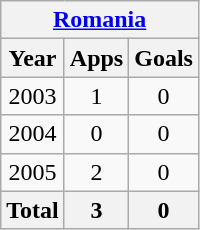<table class="wikitable" style="text-align:center">
<tr>
<th colspan=3><a href='#'>Romania</a></th>
</tr>
<tr>
<th>Year</th>
<th>Apps</th>
<th>Goals</th>
</tr>
<tr>
<td>2003</td>
<td>1</td>
<td>0</td>
</tr>
<tr>
<td>2004</td>
<td>0</td>
<td>0</td>
</tr>
<tr>
<td>2005</td>
<td>2</td>
<td>0</td>
</tr>
<tr>
<th>Total</th>
<th>3</th>
<th>0</th>
</tr>
</table>
